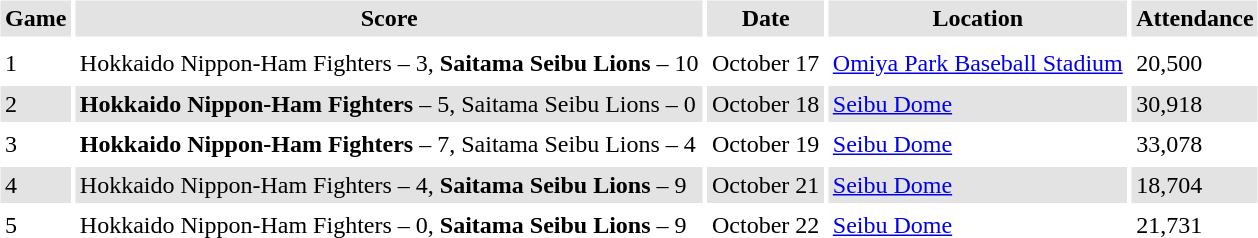<table border="0" cellspacing="3" cellpadding="3">
<tr style="background: #e3e3e3;">
<th>Game</th>
<th>Score</th>
<th>Date</th>
<th>Location</th>
<th>Attendance</th>
</tr>
<tr style="background: #e3e3e3;">
</tr>
<tr>
<td>1</td>
<td>Hokkaido Nippon-Ham Fighters – 3, <strong>Saitama Seibu Lions</strong> – 10</td>
<td>October 17</td>
<td><a href='#'>Omiya Park Baseball Stadium</a></td>
<td>20,500</td>
</tr>
<tr style="background: #e3e3e3;">
<td>2</td>
<td><strong>Hokkaido Nippon-Ham Fighters</strong> – 5, Saitama Seibu Lions – 0</td>
<td>October 18</td>
<td><a href='#'>Seibu Dome</a></td>
<td>30,918</td>
</tr>
<tr>
<td>3</td>
<td><strong>Hokkaido Nippon-Ham Fighters</strong> – 7, Saitama Seibu Lions – 4</td>
<td>October 19</td>
<td><a href='#'>Seibu Dome</a></td>
<td>33,078</td>
</tr>
<tr style="background: #e3e3e3;">
<td>4</td>
<td>Hokkaido Nippon-Ham Fighters – 4, <strong>Saitama Seibu Lions</strong> – 9</td>
<td>October 21</td>
<td><a href='#'>Seibu Dome</a></td>
<td>18,704</td>
</tr>
<tr>
<td>5</td>
<td>Hokkaido Nippon-Ham Fighters – 0, <strong>Saitama Seibu Lions</strong> – 9</td>
<td>October 22</td>
<td><a href='#'>Seibu Dome</a></td>
<td>21,731</td>
</tr>
</table>
